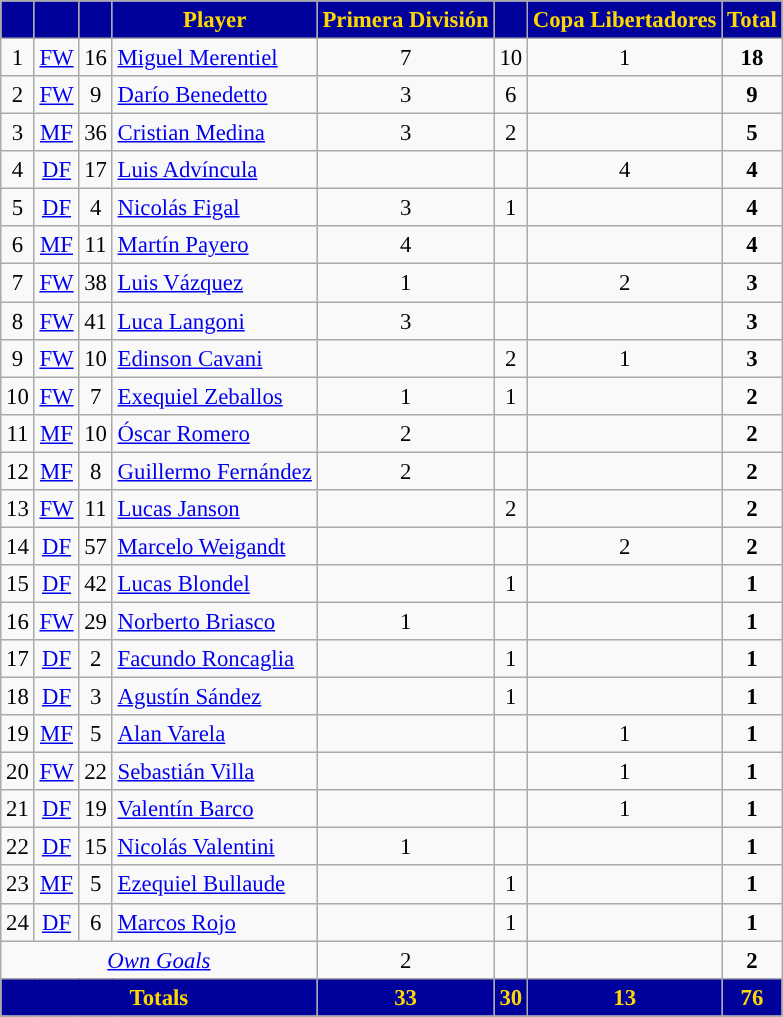<table class="wikitable sortable" style="font-size: 95%; text-align: center;">
<tr>
<th style="background:#00009B; color:gold; width=15"></th>
<th style="background:#00009B; color:gold; width=15"></th>
<th style="background:#00009B; color:gold; width=15"></th>
<th style="background:#00009B; color:gold; width=15 width=150">Player</th>
<th style="background:#00009B; color:gold; width=15 width=75">Primera División</th>
<th style="background:#00009B; color:gold; width=15 width=75"></th>
<th style="background:#00009B; color:gold; width=15 width=75">Copa Libertadores</th>
<th style="background:#00009B; color:gold; width=15 width=75">Total</th>
</tr>
<tr>
<td>1</td>
<td><a href='#'>FW</a></td>
<td>16</td>
<td align=left> <a href='#'>Miguel Merentiel</a></td>
<td>7</td>
<td>10</td>
<td>1</td>
<td><strong>18</strong></td>
</tr>
<tr>
<td>2</td>
<td><a href='#'>FW</a></td>
<td>9</td>
<td align=left> <a href='#'>Darío Benedetto</a></td>
<td>3</td>
<td>6</td>
<td></td>
<td><strong>9</strong></td>
</tr>
<tr>
<td>3</td>
<td><a href='#'>MF</a></td>
<td>36</td>
<td align=left> <a href='#'>Cristian Medina</a></td>
<td>3</td>
<td>2</td>
<td></td>
<td><strong>5</strong></td>
</tr>
<tr>
<td>4</td>
<td><a href='#'>DF</a></td>
<td>17</td>
<td align=left> <a href='#'>Luis Advíncula</a></td>
<td></td>
<td></td>
<td>4</td>
<td><strong>4</strong></td>
</tr>
<tr>
<td>5</td>
<td><a href='#'>DF</a></td>
<td>4</td>
<td align=left> <a href='#'>Nicolás Figal</a></td>
<td>3</td>
<td>1</td>
<td></td>
<td><strong>4</strong></td>
</tr>
<tr>
<td>6</td>
<td><a href='#'>MF</a></td>
<td>11</td>
<td align=left> <a href='#'>Martín Payero</a></td>
<td>4</td>
<td></td>
<td></td>
<td><strong>4</strong></td>
</tr>
<tr>
<td>7</td>
<td><a href='#'>FW</a></td>
<td>38</td>
<td align=left> <a href='#'>Luis Vázquez</a></td>
<td>1</td>
<td></td>
<td>2</td>
<td><strong>3</strong></td>
</tr>
<tr>
<td>8</td>
<td><a href='#'>FW</a></td>
<td>41</td>
<td align=left> <a href='#'>Luca Langoni</a></td>
<td>3</td>
<td></td>
<td></td>
<td><strong>3</strong></td>
</tr>
<tr>
<td>9</td>
<td><a href='#'>FW</a></td>
<td>10</td>
<td align=left> <a href='#'>Edinson Cavani</a></td>
<td></td>
<td>2</td>
<td>1</td>
<td><strong>3</strong></td>
</tr>
<tr>
<td>10</td>
<td><a href='#'>FW</a></td>
<td>7</td>
<td align=left> <a href='#'>Exequiel Zeballos</a></td>
<td>1</td>
<td>1</td>
<td></td>
<td><strong>2</strong></td>
</tr>
<tr>
<td>11</td>
<td><a href='#'>MF</a></td>
<td>10</td>
<td align=left> <a href='#'>Óscar Romero</a></td>
<td>2</td>
<td></td>
<td></td>
<td><strong>2</strong></td>
</tr>
<tr>
<td>12</td>
<td><a href='#'>MF</a></td>
<td>8</td>
<td align=left> <a href='#'>Guillermo Fernández</a></td>
<td>2</td>
<td></td>
<td></td>
<td><strong>2</strong></td>
</tr>
<tr>
<td>13</td>
<td><a href='#'>FW</a></td>
<td>11</td>
<td align=left> <a href='#'>Lucas Janson</a></td>
<td></td>
<td>2</td>
<td></td>
<td><strong>2</strong></td>
</tr>
<tr>
<td>14</td>
<td><a href='#'>DF</a></td>
<td>57</td>
<td align=left> <a href='#'>Marcelo Weigandt</a></td>
<td></td>
<td></td>
<td>2</td>
<td><strong>2</strong></td>
</tr>
<tr>
<td>15</td>
<td><a href='#'>DF</a></td>
<td>42</td>
<td align=left> <a href='#'>Lucas Blondel</a></td>
<td></td>
<td>1</td>
<td></td>
<td><strong>1</strong></td>
</tr>
<tr>
<td>16</td>
<td><a href='#'>FW</a></td>
<td>29</td>
<td align=left> <a href='#'>Norberto Briasco</a></td>
<td>1</td>
<td></td>
<td></td>
<td><strong>1</strong></td>
</tr>
<tr>
<td>17</td>
<td><a href='#'>DF</a></td>
<td>2</td>
<td align=left> <a href='#'>Facundo Roncaglia</a></td>
<td></td>
<td>1</td>
<td></td>
<td><strong>1</strong></td>
</tr>
<tr>
<td>18</td>
<td><a href='#'>DF</a></td>
<td>3</td>
<td align=left> <a href='#'>Agustín Sández</a></td>
<td></td>
<td>1</td>
<td></td>
<td><strong>1</strong></td>
</tr>
<tr>
<td>19</td>
<td><a href='#'>MF</a></td>
<td>5</td>
<td align=left> <a href='#'>Alan Varela</a></td>
<td></td>
<td></td>
<td>1</td>
<td><strong>1</strong></td>
</tr>
<tr>
<td>20</td>
<td><a href='#'>FW</a></td>
<td>22</td>
<td align=left> <a href='#'>Sebastián Villa</a></td>
<td></td>
<td></td>
<td>1</td>
<td><strong>1</strong></td>
</tr>
<tr>
<td>21</td>
<td><a href='#'>DF</a></td>
<td>19</td>
<td align=left> <a href='#'>Valentín Barco</a></td>
<td></td>
<td></td>
<td>1</td>
<td><strong>1</strong></td>
</tr>
<tr>
<td>22</td>
<td><a href='#'>DF</a></td>
<td>15</td>
<td align=left> <a href='#'>Nicolás Valentini</a></td>
<td>1</td>
<td></td>
<td></td>
<td><strong>1</strong></td>
</tr>
<tr>
<td>23</td>
<td><a href='#'>MF</a></td>
<td>5</td>
<td align=left> <a href='#'>Ezequiel Bullaude</a></td>
<td></td>
<td>1</td>
<td></td>
<td><strong>1</strong></td>
</tr>
<tr>
<td>24</td>
<td><a href='#'>DF</a></td>
<td>6</td>
<td align=left> <a href='#'>Marcos Rojo</a></td>
<td></td>
<td>1</td>
<td></td>
<td><strong>1</strong></td>
</tr>
<tr>
<td colspan=4><em><a href='#'>Own Goals</a></em></td>
<td>2</td>
<td></td>
<td></td>
<td><strong>2</strong></td>
</tr>
<tr align=center>
<th style="background:#00009B; color:gold"; colspan=4><strong>Totals</strong></th>
<th style="background:#00009B; color:gold";><strong>33</strong></th>
<th style="background:#00009B; color:gold";><strong>30</strong></th>
<th style="background:#00009B; color:gold";><strong>13</strong></th>
<th style="background:#00009B; color:gold";><strong>76</strong></th>
</tr>
</table>
